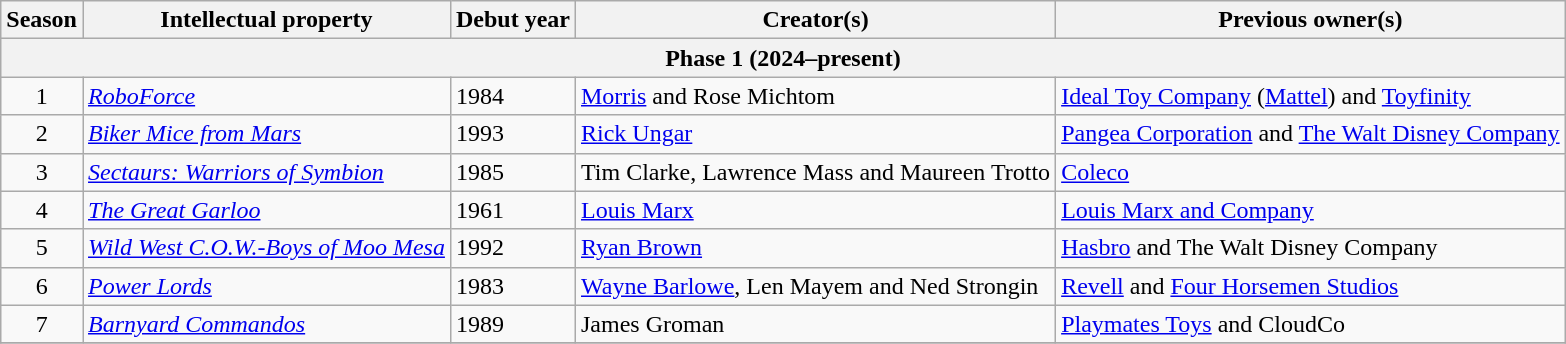<table class="wikitable">
<tr>
<th>Season</th>
<th>Intellectual property</th>
<th>Debut year</th>
<th>Creator(s)</th>
<th>Previous owner(s)</th>
</tr>
<tr>
<th colspan="5">Phase 1 (2024–present)</th>
</tr>
<tr>
<td style="text-align: center;">1</td>
<td><a href='#'><em>RoboForce</em></a></td>
<td>1984</td>
<td><a href='#'>Morris</a> and Rose Michtom</td>
<td><a href='#'>Ideal Toy Company</a> (<a href='#'>Mattel</a>) and <a href='#'>Toyfinity</a></td>
</tr>
<tr>
<td style="text-align: center;">2</td>
<td><em><a href='#'>Biker Mice from Mars</a></em></td>
<td>1993</td>
<td><a href='#'>Rick Ungar</a></td>
<td><a href='#'>Pangea Corporation</a> and <a href='#'>The Walt Disney Company</a></td>
</tr>
<tr>
<td style="text-align: center;">3</td>
<td><em><a href='#'>Sectaurs: Warriors of Symbion</a></em></td>
<td>1985</td>
<td>Tim Clarke, Lawrence Mass and Maureen Trotto</td>
<td><a href='#'>Coleco</a></td>
</tr>
<tr>
<td style="text-align: center;">4</td>
<td><a href='#'><em>The Great Garloo</em></a></td>
<td>1961</td>
<td><a href='#'>Louis Marx</a></td>
<td><a href='#'>Louis Marx and Company</a></td>
</tr>
<tr>
<td style="text-align: center;">5</td>
<td><em><a href='#'>Wild West C.O.W.-Boys of Moo Mesa</a></em></td>
<td>1992</td>
<td><a href='#'>Ryan Brown</a></td>
<td><a href='#'>Hasbro</a> and The Walt Disney Company</td>
</tr>
<tr>
<td style="text-align: center;">6</td>
<td><em><a href='#'>Power Lords</a></em></td>
<td>1983</td>
<td><a href='#'>Wayne Barlowe</a>, Len Mayem and Ned Strongin</td>
<td><a href='#'>Revell</a> and <a href='#'>Four Horsemen Studios</a></td>
</tr>
<tr>
<td style="text-align: center;">7</td>
<td><em><a href='#'>Barnyard Commandos</a></em></td>
<td>1989</td>
<td>James Groman</td>
<td><a href='#'>Playmates Toys</a> and CloudCo</td>
</tr>
<tr>
</tr>
</table>
